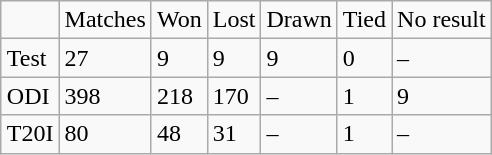<table class="wikitable" style="float:right;">
<tr>
<td> </td>
<td>Matches</td>
<td>Won</td>
<td>Lost</td>
<td>Drawn</td>
<td>Tied</td>
<td>No result</td>
</tr>
<tr>
<td>Test</td>
<td>27</td>
<td>9</td>
<td>9</td>
<td>9</td>
<td>0</td>
<td>–</td>
</tr>
<tr>
<td>ODI</td>
<td>398</td>
<td>218</td>
<td>170</td>
<td>–</td>
<td>1</td>
<td>9</td>
</tr>
<tr>
<td>T20I</td>
<td>80</td>
<td>48</td>
<td>31</td>
<td>–</td>
<td>1</td>
<td>–</td>
</tr>
</table>
